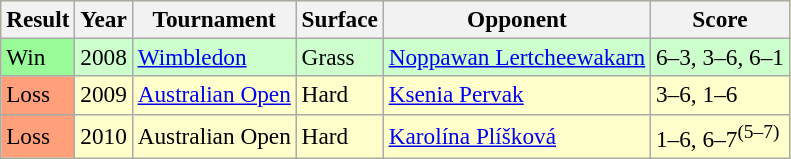<table class="sortable wikitable" style=font-size:97%;background:#ff9>
<tr>
<th>Result</th>
<th>Year</th>
<th>Tournament</th>
<th>Surface</th>
<th>Opponent</th>
<th>Score</th>
</tr>
<tr bgcolor=ccffcc>
<td bgcolor=98FB98>Win</td>
<td>2008</td>
<td><a href='#'>Wimbledon</a></td>
<td>Grass</td>
<td> <a href='#'>Noppawan Lertcheewakarn</a></td>
<td>6–3, 3–6, 6–1</td>
</tr>
<tr bgcolor=ffffcc>
<td bgcolor=FFA07A>Loss</td>
<td>2009</td>
<td><a href='#'>Australian Open</a></td>
<td>Hard</td>
<td> <a href='#'>Ksenia Pervak</a></td>
<td>3–6, 1–6</td>
</tr>
<tr bgcolor=ffffcc>
<td bgcolor=FFA07A>Loss</td>
<td>2010</td>
<td>Australian Open</td>
<td>Hard</td>
<td> <a href='#'>Karolína Plíšková</a></td>
<td>1–6, 6–7<sup>(5–7)</sup></td>
</tr>
</table>
